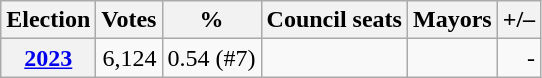<table class=wikitable style="text-align: right;">
<tr>
<th>Election</th>
<th>Votes</th>
<th>%</th>
<th>Council seats</th>
<th>Mayors</th>
<th>+/–</th>
</tr>
<tr>
<th align=center><a href='#'>2023</a></th>
<td>6,124</td>
<td>0.54 (#7)</td>
<td></td>
<td></td>
<td>-</td>
</tr>
</table>
